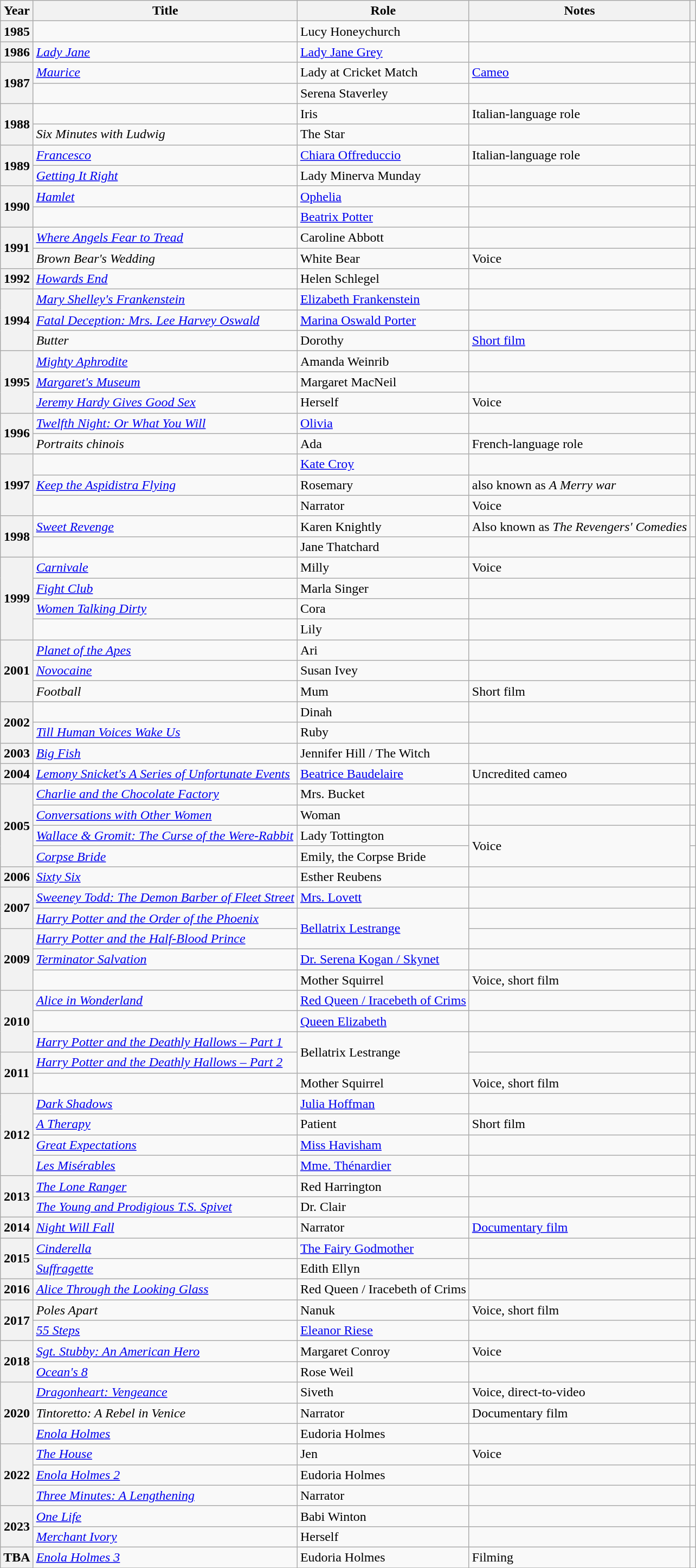<table class="wikitable plainrowheaders sortable" style="margin-right: 0;">
<tr>
<th scope="col">Year</th>
<th scope="col">Title</th>
<th scope="col">Role</th>
<th scope="col" class="unsortable">Notes</th>
<th scope="col" class="unsortable"></th>
</tr>
<tr>
<th scope="row">1985</th>
<td><em></em></td>
<td>Lucy Honeychurch</td>
<td></td>
<td style="text-align: center;"></td>
</tr>
<tr>
<th scope="row">1986</th>
<td><em><a href='#'>Lady Jane</a></em></td>
<td><a href='#'>Lady Jane Grey</a></td>
<td></td>
<td style="text-align: center;"></td>
</tr>
<tr>
<th rowspan="2" scope="row">1987</th>
<td><em><a href='#'>Maurice</a></em></td>
<td>Lady at Cricket Match</td>
<td><a href='#'>Cameo</a></td>
<td style="text-align: center;"></td>
</tr>
<tr>
<td><em></em></td>
<td>Serena Staverley</td>
<td></td>
<td style="text-align: center;"></td>
</tr>
<tr>
<th rowspan="2" scope="row">1988</th>
<td><em></em></td>
<td>Iris</td>
<td>Italian-language role</td>
<td style="text-align: center;"></td>
</tr>
<tr>
<td><em>Six Minutes with Ludwig</em></td>
<td>The Star</td>
<td></td>
<td style="text-align: center;"></td>
</tr>
<tr>
<th rowspan="2" scope="row">1989</th>
<td><em><a href='#'>Francesco</a></em></td>
<td><a href='#'>Chiara Offreduccio</a></td>
<td>Italian-language role</td>
<td style="text-align: center;"></td>
</tr>
<tr>
<td><em><a href='#'>Getting It Right</a></em></td>
<td>Lady Minerva Munday</td>
<td></td>
<td style="text-align: center;"></td>
</tr>
<tr>
<th rowspan="2" scope="row">1990</th>
<td><em><a href='#'>Hamlet</a></em></td>
<td><a href='#'>Ophelia</a></td>
<td></td>
<td style="text-align: center;"></td>
</tr>
<tr>
<td><em></em></td>
<td><a href='#'>Beatrix Potter</a></td>
<td></td>
<td style="text-align: center;"></td>
</tr>
<tr>
<th rowspan="2" scope="row">1991</th>
<td><em><a href='#'>Where Angels Fear to Tread</a></em></td>
<td>Caroline Abbott</td>
<td></td>
<td style="text-align: center;"></td>
</tr>
<tr>
<td><em>Brown Bear's Wedding</em></td>
<td>White Bear</td>
<td>Voice</td>
<td style="text-align: center;"></td>
</tr>
<tr>
<th scope="row">1992</th>
<td><em><a href='#'>Howards End</a></em></td>
<td>Helen Schlegel</td>
<td></td>
<td style="text-align: center;"></td>
</tr>
<tr>
<th rowspan="3" scope="row">1994</th>
<td><em><a href='#'>Mary Shelley's Frankenstein</a></em></td>
<td><a href='#'>Elizabeth Frankenstein</a></td>
<td></td>
<td style="text-align: center;"></td>
</tr>
<tr>
<td><em><a href='#'>Fatal Deception: Mrs. Lee Harvey Oswald</a></em></td>
<td><a href='#'>Marina Oswald Porter</a></td>
<td></td>
<td style="text-align: center;"></td>
</tr>
<tr>
<td><em>Butter</em></td>
<td>Dorothy</td>
<td><a href='#'>Short film</a></td>
<td style="text-align: center;"></td>
</tr>
<tr>
<th rowspan="3" scope="row">1995</th>
<td><em><a href='#'>Mighty Aphrodite</a></em></td>
<td>Amanda Weinrib</td>
<td></td>
<td style="text-align: center;"></td>
</tr>
<tr>
<td><em><a href='#'>Margaret's Museum</a></em></td>
<td>Margaret MacNeil</td>
<td></td>
<td style="text-align: center;"></td>
</tr>
<tr>
<td><em><a href='#'>Jeremy Hardy Gives Good Sex</a></em></td>
<td>Herself</td>
<td>Voice</td>
<td style="text-align: center;"></td>
</tr>
<tr>
<th rowspan="2" scope="row">1996</th>
<td><em><a href='#'>Twelfth Night: Or What You Will</a></em></td>
<td><a href='#'>Olivia</a></td>
<td></td>
<td style="text-align: center;"></td>
</tr>
<tr>
<td><em>Portraits chinois</em></td>
<td>Ada</td>
<td>French-language role</td>
<td style="text-align: center;"></td>
</tr>
<tr>
<th rowspan="3" scope="row">1997</th>
<td><em></em></td>
<td><a href='#'>Kate Croy</a></td>
<td></td>
<td style="text-align: center;"></td>
</tr>
<tr>
<td><em><a href='#'>Keep the Aspidistra Flying</a></em></td>
<td>Rosemary</td>
<td>also known as <em>A Merry war</em></td>
<td style="text-align: center;"></td>
</tr>
<tr>
<td><em></em></td>
<td>Narrator</td>
<td>Voice</td>
<td style="text-align: center;"></td>
</tr>
<tr>
<th rowspan="2" scope="row">1998</th>
<td><em><a href='#'>Sweet Revenge</a></em></td>
<td>Karen Knightly</td>
<td>Also known as <em>The Revengers' Comedies</em></td>
<td style="text-align: center;"></td>
</tr>
<tr>
<td><em></em></td>
<td>Jane Thatchard</td>
<td></td>
<td style="text-align: center;"></td>
</tr>
<tr>
<th rowspan="4" scope="row">1999</th>
<td><em><a href='#'>Carnivale</a></em></td>
<td>Milly</td>
<td>Voice</td>
<td style="text-align: center;"></td>
</tr>
<tr>
<td><em><a href='#'>Fight Club</a></em></td>
<td>Marla Singer</td>
<td></td>
<td style="text-align: center;"></td>
</tr>
<tr>
<td><em><a href='#'>Women Talking Dirty</a></em></td>
<td>Cora</td>
<td></td>
<td style="text-align: center;"></td>
</tr>
<tr>
<td><em></em></td>
<td>Lily</td>
<td></td>
<td style="text-align: center;"></td>
</tr>
<tr>
<th rowspan="3" scope="row">2001</th>
<td><em><a href='#'>Planet of the Apes</a></em></td>
<td>Ari</td>
<td></td>
<td style="text-align: center;"></td>
</tr>
<tr>
<td><em><a href='#'>Novocaine</a></em></td>
<td>Susan Ivey</td>
<td></td>
<td style="text-align: center;"></td>
</tr>
<tr>
<td><em>Football</em></td>
<td>Mum</td>
<td>Short film</td>
<td style="text-align: center;"></td>
</tr>
<tr>
<th rowspan="2" scope="row">2002</th>
<td><em></em></td>
<td>Dinah</td>
<td></td>
<td style="text-align: center;"></td>
</tr>
<tr>
<td><em><a href='#'>Till Human Voices Wake Us</a></em></td>
<td>Ruby</td>
<td></td>
<td style="text-align: center;"></td>
</tr>
<tr>
<th scope="row">2003</th>
<td><em><a href='#'>Big Fish</a></em></td>
<td>Jennifer Hill / The Witch</td>
<td></td>
<td style="text-align: center;"></td>
</tr>
<tr>
<th scope="row">2004</th>
<td><em><a href='#'>Lemony Snicket's A Series of Unfortunate Events</a></em></td>
<td><a href='#'>Beatrice Baudelaire</a></td>
<td>Uncredited cameo</td>
<td style="text-align: center;"></td>
</tr>
<tr>
<th rowspan="4" scope="row">2005</th>
<td><em><a href='#'>Charlie and the Chocolate Factory</a></em></td>
<td>Mrs. Bucket</td>
<td></td>
<td style="text-align: center;"></td>
</tr>
<tr>
<td><em><a href='#'>Conversations with Other Women</a></em></td>
<td>Woman</td>
<td></td>
<td style="text-align: center;"></td>
</tr>
<tr>
<td><em><a href='#'>Wallace & Gromit: The Curse of the Were-Rabbit</a></em></td>
<td>Lady Tottington</td>
<td rowspan="2">Voice</td>
<td style="text-align: center;"></td>
</tr>
<tr>
<td><em><a href='#'>Corpse Bride</a></em></td>
<td>Emily, the Corpse Bride</td>
<td style="text-align: center;"></td>
</tr>
<tr>
<th scope="row">2006</th>
<td><em><a href='#'>Sixty Six</a></em></td>
<td>Esther Reubens</td>
<td></td>
<td style="text-align: center;"></td>
</tr>
<tr>
<th rowspan="2" scope="row">2007</th>
<td><em><a href='#'>Sweeney Todd: The Demon Barber of Fleet Street</a></em></td>
<td><a href='#'>Mrs. Lovett</a></td>
<td></td>
<td style="text-align: center;"></td>
</tr>
<tr>
<td><em><a href='#'>Harry Potter and the Order of the Phoenix</a></em></td>
<td rowspan="2"><a href='#'>Bellatrix Lestrange</a></td>
<td></td>
<td style="text-align: center;"></td>
</tr>
<tr>
<th rowspan="3" scope="row">2009</th>
<td><em><a href='#'>Harry Potter and the Half-Blood Prince</a></em></td>
<td></td>
<td style="text-align: center;"></td>
</tr>
<tr>
<td><em><a href='#'>Terminator Salvation</a></em></td>
<td><a href='#'>Dr. Serena Kogan / Skynet</a></td>
<td></td>
<td style="text-align: center;"></td>
</tr>
<tr>
<td><em></em></td>
<td>Mother Squirrel</td>
<td>Voice, short film</td>
<td style="text-align: center;"></td>
</tr>
<tr>
<th rowspan="3" scope="row">2010</th>
<td><em><a href='#'>Alice in Wonderland</a></em></td>
<td><a href='#'>Red Queen / Iracebeth of Crims</a></td>
<td></td>
<td style="text-align: center;"></td>
</tr>
<tr>
<td><em></em></td>
<td><a href='#'>Queen Elizabeth</a></td>
<td></td>
<td style="text-align: center;"></td>
</tr>
<tr>
<td><em><a href='#'>Harry Potter and the Deathly Hallows – Part 1</a></em></td>
<td rowspan="2">Bellatrix Lestrange</td>
<td></td>
<td style="text-align: center;"></td>
</tr>
<tr>
<th rowspan="2" scope="row">2011</th>
<td><em><a href='#'>Harry Potter and the Deathly Hallows – Part 2</a></em></td>
<td></td>
<td style="text-align: center;"></td>
</tr>
<tr>
<td><em></em></td>
<td>Mother Squirrel</td>
<td>Voice, short film</td>
<td style="text-align: center;"></td>
</tr>
<tr>
<th rowspan="4" scope="row">2012</th>
<td><em><a href='#'>Dark Shadows</a></em></td>
<td><a href='#'>Julia Hoffman</a></td>
<td></td>
<td style="text-align: center;"></td>
</tr>
<tr>
<td><em><a href='#'>A Therapy</a></em></td>
<td>Patient</td>
<td>Short film</td>
<td style="text-align: center;"></td>
</tr>
<tr>
<td><em><a href='#'>Great Expectations</a></em></td>
<td><a href='#'>Miss Havisham</a></td>
<td></td>
<td style="text-align: center;"></td>
</tr>
<tr>
<td><em><a href='#'>Les Misérables</a></em></td>
<td><a href='#'>Mme. Thénardier</a></td>
<td></td>
<td style="text-align: center;"></td>
</tr>
<tr>
<th rowspan="2" scope="row">2013</th>
<td><em><a href='#'>The Lone Ranger</a></em></td>
<td>Red Harrington</td>
<td></td>
<td style="text-align: center;"></td>
</tr>
<tr>
<td><em><a href='#'>The Young and Prodigious T.S. Spivet</a></em></td>
<td>Dr. Clair</td>
<td></td>
<td style="text-align: center;"></td>
</tr>
<tr>
<th scope="row">2014</th>
<td><em><a href='#'>Night Will Fall</a></em></td>
<td>Narrator</td>
<td><a href='#'>Documentary film</a></td>
<td style="text-align: center;"></td>
</tr>
<tr>
<th rowspan="2" scope="row">2015</th>
<td><em><a href='#'>Cinderella</a></em></td>
<td><a href='#'>The Fairy Godmother</a></td>
<td></td>
<td style="text-align: center;"></td>
</tr>
<tr>
<td><em><a href='#'>Suffragette</a></em></td>
<td>Edith Ellyn</td>
<td></td>
<td style="text-align: center;"></td>
</tr>
<tr>
<th scope="row">2016</th>
<td><em><a href='#'>Alice Through the Looking Glass</a></em></td>
<td>Red Queen / Iracebeth of Crims</td>
<td></td>
<td style="text-align: center;"></td>
</tr>
<tr>
<th rowspan="2" scope="row">2017</th>
<td><em>Poles Apart</em></td>
<td>Nanuk</td>
<td>Voice, short film</td>
<td style="text-align: center;"></td>
</tr>
<tr>
<td><em><a href='#'>55 Steps</a></em></td>
<td><a href='#'>Eleanor Riese</a></td>
<td></td>
<td style="text-align: center;"></td>
</tr>
<tr>
<th rowspan="2" scope="row">2018</th>
<td><em><a href='#'>Sgt. Stubby: An American Hero</a></em></td>
<td>Margaret Conroy</td>
<td>Voice</td>
<td style="text-align: center;"></td>
</tr>
<tr>
<td><em><a href='#'>Ocean's 8</a></em></td>
<td>Rose Weil</td>
<td></td>
<td style="text-align: center;"></td>
</tr>
<tr>
<th rowspan="3" scope="row">2020</th>
<td><em><a href='#'>Dragonheart: Vengeance</a></em></td>
<td>Siveth</td>
<td>Voice, direct-to-video</td>
<td style="text-align: center;"></td>
</tr>
<tr>
<td><em>Tintoretto: A Rebel in Venice</em></td>
<td>Narrator</td>
<td>Documentary film</td>
<td style="text-align: center;"></td>
</tr>
<tr>
<td><em><a href='#'>Enola Holmes</a></em></td>
<td>Eudoria Holmes</td>
<td></td>
<td style="text-align: center;"></td>
</tr>
<tr>
<th rowspan="3" scope="row">2022</th>
<td><em><a href='#'>The House</a></em></td>
<td>Jen</td>
<td>Voice</td>
<td></td>
</tr>
<tr>
<td><em><a href='#'>Enola Holmes 2</a></em></td>
<td>Eudoria Holmes</td>
<td></td>
<td></td>
</tr>
<tr>
<td><em><a href='#'>Three Minutes: A Lengthening</a></em></td>
<td>Narrator</td>
<td></td>
<td style="text-align: center;"></td>
</tr>
<tr>
<th rowspan="2" scope="row">2023</th>
<td><em><a href='#'>One Life</a></em></td>
<td>Babi Winton</td>
<td></td>
<td></td>
</tr>
<tr>
<td><em><a href='#'>Merchant Ivory</a></em></td>
<td>Herself</td>
<td></td>
<td></td>
</tr>
<tr>
<th scope="row">TBA</th>
<td><em><a href='#'>Enola Holmes 3</a></em></td>
<td>Eudoria Holmes</td>
<td>Filming</td>
<td></td>
</tr>
<tr>
</tr>
</table>
